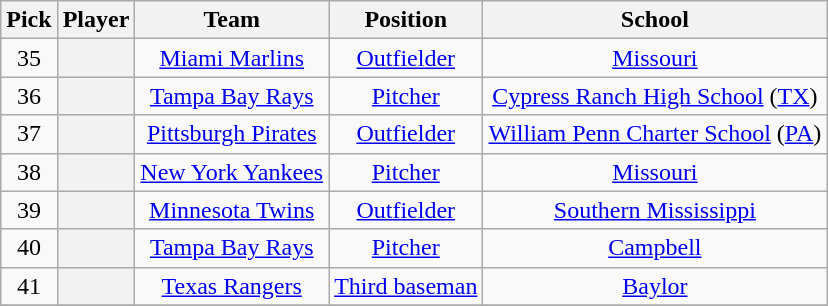<table class="wikitable sortable plainrowheaders" style="text-align:center; width=74%">
<tr>
<th scope="col">Pick</th>
<th scope="col">Player</th>
<th scope="col">Team</th>
<th scope="col">Position</th>
<th scope="col">School</th>
</tr>
<tr>
<td>35</td>
<th scope="row" style="text-align:center"></th>
<td><a href='#'>Miami Marlins</a></td>
<td><a href='#'>Outfielder</a></td>
<td><a href='#'>Missouri</a></td>
</tr>
<tr>
<td>36</td>
<th scope="row" style="text-align:center"></th>
<td><a href='#'>Tampa Bay Rays</a></td>
<td><a href='#'>Pitcher</a></td>
<td><a href='#'>Cypress Ranch High School</a> (<a href='#'>TX</a>)</td>
</tr>
<tr>
<td>37</td>
<th scope="row" style="text-align:center"></th>
<td><a href='#'>Pittsburgh Pirates</a></td>
<td><a href='#'>Outfielder</a></td>
<td><a href='#'>William Penn Charter School</a> (<a href='#'>PA</a>)</td>
</tr>
<tr>
<td>38</td>
<th scope="row" style="text-align:center"></th>
<td><a href='#'>New York Yankees</a></td>
<td><a href='#'>Pitcher</a></td>
<td><a href='#'>Missouri</a></td>
</tr>
<tr>
<td>39</td>
<th scope="row" style="text-align:center"></th>
<td><a href='#'>Minnesota Twins</a></td>
<td><a href='#'>Outfielder</a></td>
<td><a href='#'>Southern Mississippi</a></td>
</tr>
<tr>
<td>40</td>
<th scope="row" style="text-align:center"></th>
<td><a href='#'>Tampa Bay Rays</a></td>
<td><a href='#'>Pitcher</a></td>
<td><a href='#'>Campbell</a></td>
</tr>
<tr>
<td>41</td>
<th scope="row" style="text-align:center"></th>
<td><a href='#'>Texas Rangers</a></td>
<td><a href='#'>Third baseman</a></td>
<td><a href='#'>Baylor</a></td>
</tr>
<tr>
</tr>
</table>
